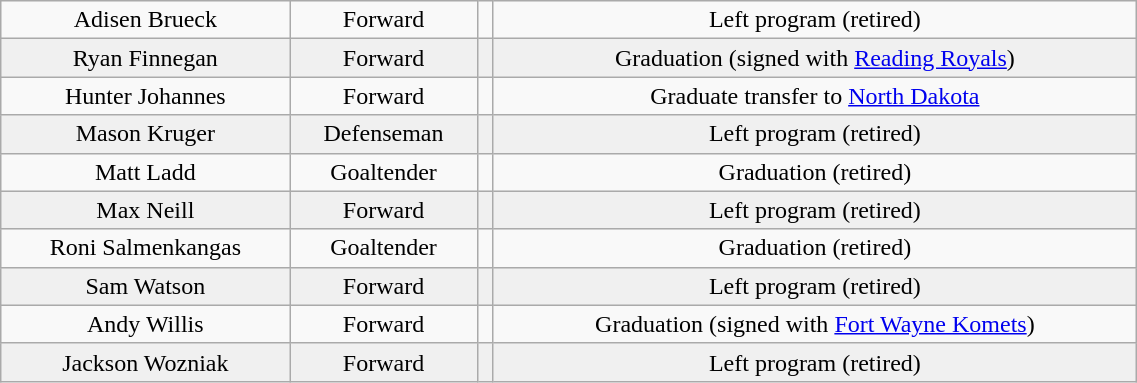<table class="wikitable" width="60%">
<tr align="center" bgcolor="">
<td>Adisen Brueck</td>
<td>Forward</td>
<td></td>
<td>Left program (retired)</td>
</tr>
<tr align="center" bgcolor="f0f0f0">
<td>Ryan Finnegan</td>
<td>Forward</td>
<td></td>
<td>Graduation (signed with <a href='#'>Reading Royals</a>)</td>
</tr>
<tr align="center" bgcolor="">
<td>Hunter Johannes</td>
<td>Forward</td>
<td></td>
<td>Graduate transfer to <a href='#'>North Dakota</a></td>
</tr>
<tr align="center" bgcolor="f0f0f0">
<td>Mason Kruger</td>
<td>Defenseman</td>
<td></td>
<td>Left program (retired)</td>
</tr>
<tr align="center" bgcolor="">
<td>Matt Ladd</td>
<td>Goaltender</td>
<td></td>
<td>Graduation (retired)</td>
</tr>
<tr align="center" bgcolor="f0f0f0">
<td>Max Neill</td>
<td>Forward</td>
<td></td>
<td>Left program (retired)</td>
</tr>
<tr align="center" bgcolor="">
<td>Roni Salmenkangas</td>
<td>Goaltender</td>
<td></td>
<td>Graduation (retired)</td>
</tr>
<tr align="center" bgcolor="f0f0f0">
<td>Sam Watson</td>
<td>Forward</td>
<td></td>
<td>Left program (retired)</td>
</tr>
<tr align="center" bgcolor="">
<td>Andy Willis</td>
<td>Forward</td>
<td></td>
<td>Graduation (signed with <a href='#'>Fort Wayne Komets</a>)</td>
</tr>
<tr align="center" bgcolor="f0f0f0">
<td>Jackson Wozniak</td>
<td>Forward</td>
<td></td>
<td>Left program (retired)</td>
</tr>
</table>
